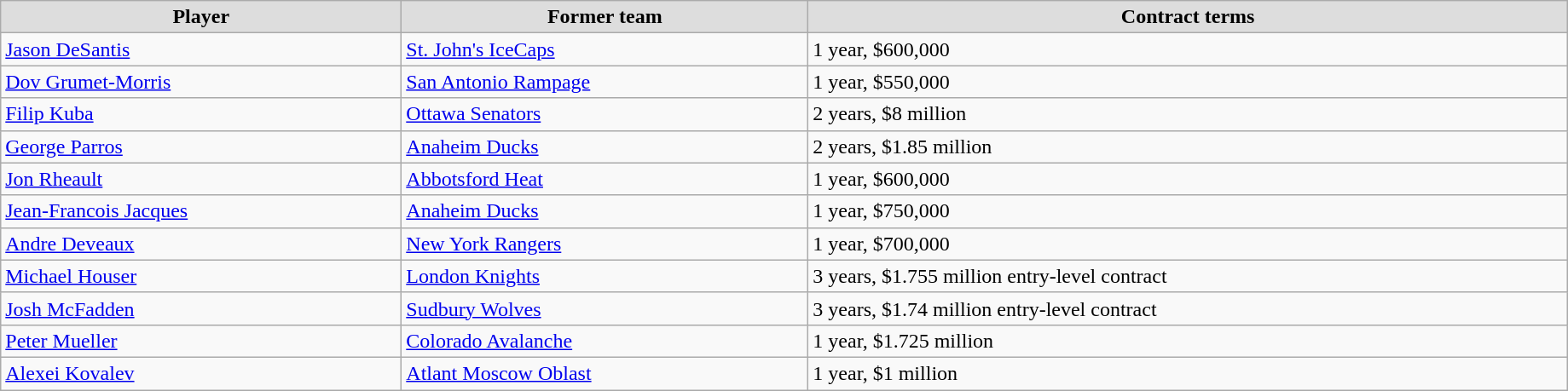<table class="wikitable" width=97%>
<tr align="center"  bgcolor="#dddddd">
<td><strong>Player</strong></td>
<td><strong>Former team</strong></td>
<td><strong>Contract terms</strong></td>
</tr>
<tr>
<td><a href='#'>Jason DeSantis</a></td>
<td><a href='#'>St. John's IceCaps</a></td>
<td>1 year, $600,000</td>
</tr>
<tr>
<td><a href='#'>Dov Grumet-Morris</a></td>
<td><a href='#'>San Antonio Rampage</a></td>
<td>1 year, $550,000</td>
</tr>
<tr>
<td><a href='#'>Filip Kuba</a></td>
<td><a href='#'>Ottawa Senators</a></td>
<td>2 years, $8 million</td>
</tr>
<tr>
<td><a href='#'>George Parros</a></td>
<td><a href='#'>Anaheim Ducks</a></td>
<td>2 years, $1.85 million</td>
</tr>
<tr>
<td><a href='#'>Jon Rheault</a></td>
<td><a href='#'>Abbotsford Heat</a></td>
<td>1 year, $600,000</td>
</tr>
<tr>
<td><a href='#'>Jean-Francois Jacques</a></td>
<td><a href='#'>Anaheim Ducks</a></td>
<td>1 year, $750,000</td>
</tr>
<tr>
<td><a href='#'>Andre Deveaux</a></td>
<td><a href='#'>New York Rangers</a></td>
<td>1 year, $700,000</td>
</tr>
<tr>
<td><a href='#'>Michael Houser</a></td>
<td><a href='#'>London Knights</a></td>
<td>3 years, $1.755 million entry-level contract</td>
</tr>
<tr>
<td><a href='#'>Josh McFadden</a></td>
<td><a href='#'>Sudbury Wolves</a></td>
<td>3 years, $1.74 million entry-level contract</td>
</tr>
<tr>
<td><a href='#'>Peter Mueller</a></td>
<td><a href='#'>Colorado Avalanche</a></td>
<td>1 year, $1.725 million</td>
</tr>
<tr>
<td><a href='#'>Alexei Kovalev</a></td>
<td><a href='#'>Atlant Moscow Oblast</a></td>
<td>1 year, $1 million</td>
</tr>
</table>
